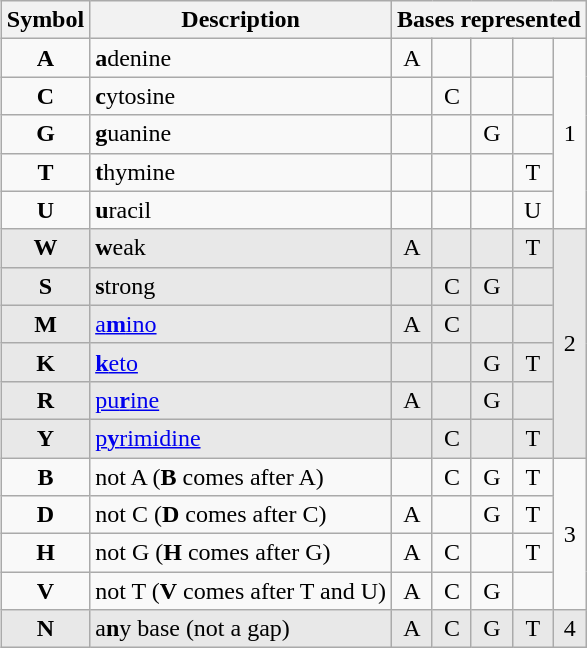<table class="wikitable" style="vertical-align:top; margin-left:25px; margin-top:10px; margin-right:25px; margin-bottom:25px; text-align:center;">
<tr>
<th>Symbol</th>
<th>Description</th>
<th colspan=5>Bases represented</th>
</tr>
<tr>
<td><strong>A</strong></td>
<td align="left"><strong>a</strong>denine</td>
<td>A</td>
<td></td>
<td></td>
<td></td>
<td rowspan=5>1</td>
</tr>
<tr>
<td><strong>C</strong></td>
<td align="left"><strong>c</strong>ytosine</td>
<td></td>
<td>C</td>
<td></td>
<td></td>
</tr>
<tr>
<td><strong>G</strong></td>
<td align="left"><strong>g</strong>uanine</td>
<td></td>
<td></td>
<td>G</td>
<td></td>
</tr>
<tr>
<td><strong>T</strong></td>
<td align="left"><strong>t</strong>hymine</td>
<td></td>
<td></td>
<td></td>
<td>T</td>
</tr>
<tr>
<td><strong>U</strong></td>
<td align="left"><strong>u</strong>racil</td>
<td></td>
<td></td>
<td></td>
<td>U</td>
</tr>
<tr bgcolor=#e8e8e8>
<td><strong>W</strong></td>
<td align=left><strong>w</strong>eak</td>
<td>A</td>
<td></td>
<td></td>
<td>T</td>
<td rowspan=6>2</td>
</tr>
<tr bgcolor=#e8e8e8>
<td><strong>S</strong></td>
<td align=left><strong>s</strong>trong</td>
<td></td>
<td>C</td>
<td>G</td>
<td></td>
</tr>
<tr bgcolor=#e8e8e8>
<td><strong>M</strong></td>
<td align=left><a href='#'>a<strong>m</strong>ino</a></td>
<td>A</td>
<td>C</td>
<td></td>
<td></td>
</tr>
<tr bgcolor=#e8e8e8>
<td><strong>K</strong></td>
<td align=left><a href='#'><strong>k</strong>eto</a></td>
<td></td>
<td></td>
<td>G</td>
<td>T</td>
</tr>
<tr bgcolor=#e8e8e8>
<td><strong>R</strong></td>
<td align=left><a href='#'>pu<strong>r</strong>ine</a></td>
<td>A</td>
<td></td>
<td>G</td>
<td></td>
</tr>
<tr bgcolor=#e8e8e8>
<td><strong>Y</strong></td>
<td align=left><a href='#'>p<strong>y</strong>rimidine</a></td>
<td></td>
<td>C</td>
<td></td>
<td>T</td>
</tr>
<tr>
<td><strong>B</strong></td>
<td align=left>not A (<strong>B</strong> comes after A)</td>
<td></td>
<td>C</td>
<td>G</td>
<td>T</td>
<td rowspan=4>3</td>
</tr>
<tr>
<td><strong>D</strong></td>
<td align=left>not C (<strong>D</strong> comes after C)</td>
<td>A</td>
<td></td>
<td>G</td>
<td>T</td>
</tr>
<tr>
<td><strong>H</strong></td>
<td align=left>not G (<strong>H</strong> comes after G)</td>
<td>A</td>
<td>C</td>
<td></td>
<td>T</td>
</tr>
<tr>
<td><strong>V</strong></td>
<td align=left>not T (<strong>V</strong> comes after T and U)</td>
<td>A</td>
<td>C</td>
<td>G</td>
<td></td>
</tr>
<tr bgcolor=#e8e8e8>
<td><strong>N</strong></td>
<td align=left>a<strong>n</strong>y base (not a gap)</td>
<td>A</td>
<td>C</td>
<td>G</td>
<td>T</td>
<td>4</td>
</tr>
</table>
